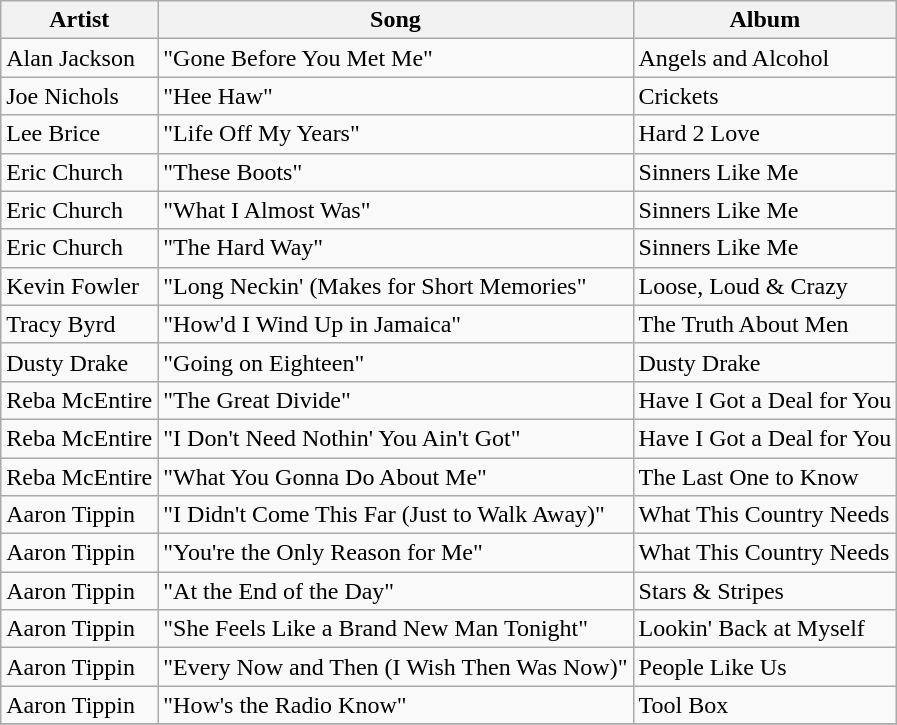<table class="wikitable">
<tr>
<th>Artist</th>
<th>Song</th>
<th>Album</th>
</tr>
<tr>
<td>Alan Jackson</td>
<td>"Gone Before You Met Me"</td>
<td>Angels and Alcohol</td>
</tr>
<tr>
<td>Joe Nichols</td>
<td>"Hee Haw"</td>
<td>Crickets</td>
</tr>
<tr>
<td>Lee Brice</td>
<td>"Life Off My Years"</td>
<td>Hard 2 Love</td>
</tr>
<tr>
<td>Eric Church</td>
<td>"These Boots"</td>
<td>Sinners Like Me</td>
</tr>
<tr>
<td>Eric Church</td>
<td>"What I Almost Was"</td>
<td>Sinners Like Me</td>
</tr>
<tr>
<td>Eric Church</td>
<td>"The Hard Way"</td>
<td>Sinners Like Me</td>
</tr>
<tr>
<td>Kevin Fowler</td>
<td>"Long Neckin' (Makes for Short Memories"</td>
<td>Loose, Loud & Crazy</td>
</tr>
<tr>
<td>Tracy Byrd</td>
<td>"How'd I Wind Up in Jamaica"</td>
<td>The Truth About Men</td>
</tr>
<tr>
<td>Dusty Drake</td>
<td>"Going on Eighteen"</td>
<td>Dusty Drake</td>
</tr>
<tr>
<td>Reba McEntire</td>
<td>"The Great Divide"</td>
<td>Have I Got a Deal for You</td>
</tr>
<tr>
<td>Reba McEntire</td>
<td>"I Don't Need Nothin' You Ain't Got"</td>
<td>Have I Got a Deal for You</td>
</tr>
<tr>
<td>Reba McEntire</td>
<td>"What You Gonna Do About Me"</td>
<td>The Last One to Know</td>
</tr>
<tr>
<td>Aaron Tippin</td>
<td>"I Didn't Come This Far (Just to Walk Away)"</td>
<td>What This Country Needs</td>
</tr>
<tr>
<td>Aaron Tippin</td>
<td>"You're the Only Reason for Me"</td>
<td>What This Country Needs</td>
</tr>
<tr>
<td>Aaron Tippin</td>
<td>"At the End of the Day"</td>
<td>Stars & Stripes</td>
</tr>
<tr>
<td>Aaron Tippin</td>
<td>"She Feels Like a Brand New Man Tonight"</td>
<td>Lookin' Back at Myself</td>
</tr>
<tr>
<td>Aaron Tippin</td>
<td>"Every Now and Then (I Wish Then Was Now)"</td>
<td>People Like Us</td>
</tr>
<tr>
<td>Aaron Tippin</td>
<td>"How's the Radio Know"</td>
<td>Tool Box</td>
</tr>
<tr>
</tr>
</table>
